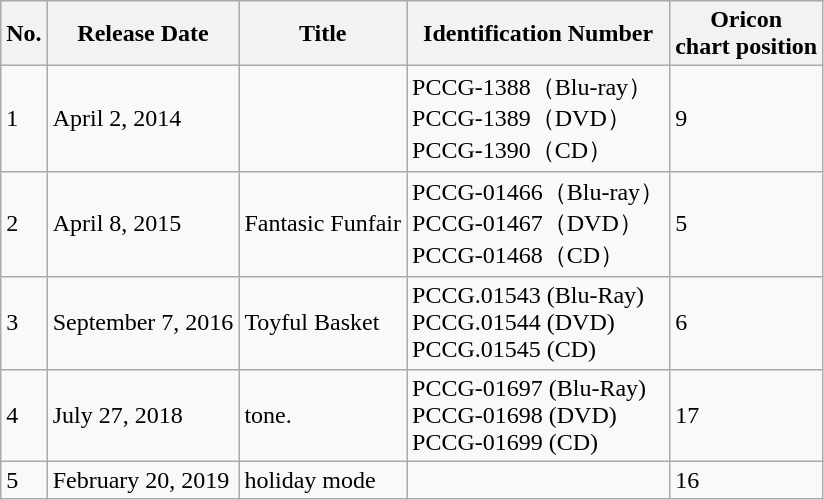<table class="wikitable">
<tr>
<th>No.</th>
<th>Release Date</th>
<th>Title</th>
<th>Identification Number</th>
<th>Oricon <br> chart position</th>
</tr>
<tr>
<td>1</td>
<td>April 2, 2014</td>
<td></td>
<td>PCCG-1388（Blu-ray）<br>PCCG-1389（DVD）<br>PCCG-1390（CD）</td>
<td>9</td>
</tr>
<tr>
<td>2</td>
<td>April 8, 2015</td>
<td>Fantasic Funfair</td>
<td>PCCG-01466（Blu-ray）<br>PCCG-01467（DVD）<br> PCCG-01468（CD）</td>
<td>5</td>
</tr>
<tr>
<td>3</td>
<td>September 7, 2016</td>
<td>Toyful Basket</td>
<td>PCCG.01543 (Blu-Ray) <br>PCCG.01544 (DVD) <br>PCCG.01545 (CD)</td>
<td>6</td>
</tr>
<tr>
<td>4</td>
<td>July 27, 2018</td>
<td>tone.</td>
<td>PCCG-01697 (Blu-Ray) <br>PCCG-01698 (DVD) <br>PCCG-01699 (CD)</td>
<td>17</td>
</tr>
<tr>
<td>5</td>
<td>February 20, 2019</td>
<td>holiday mode</td>
<td></td>
<td>16</td>
</tr>
</table>
